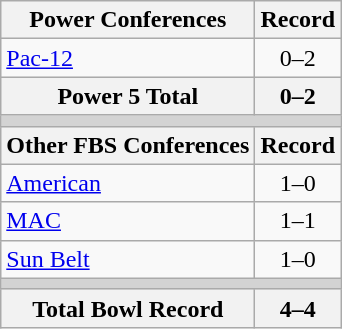<table class="wikitable">
<tr>
<th>Power Conferences</th>
<th>Record</th>
</tr>
<tr>
<td><a href='#'>Pac-12</a></td>
<td align=center>0–2</td>
</tr>
<tr>
<th>Power 5 Total</th>
<th>0–2</th>
</tr>
<tr>
<th colSpan="2" style="background-color:lightgrey;"></th>
</tr>
<tr>
<th>Other FBS Conferences</th>
<th>Record</th>
</tr>
<tr>
<td><a href='#'>American</a></td>
<td align=center>1–0</td>
</tr>
<tr>
<td><a href='#'>MAC</a></td>
<td align=center>1–1</td>
</tr>
<tr>
<td><a href='#'>Sun Belt</a></td>
<td align=center>1–0</td>
</tr>
<tr>
<th colSpan="2" style="background-color:lightgrey;"></th>
</tr>
<tr>
<th>Total Bowl Record</th>
<th>4–4</th>
</tr>
</table>
